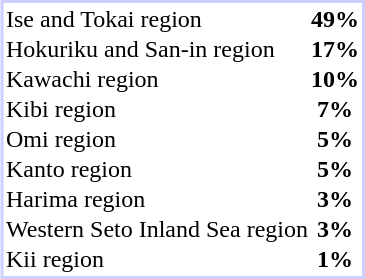<table cellpadding="0" border="0" style="float:right; border:2px solid #cccfff">
<tr>
<td>Ise and Tokai region</td>
<th>49%</th>
</tr>
<tr>
<td>Hokuriku and San-in region</td>
<th>17%</th>
</tr>
<tr>
<td>Kawachi region</td>
<th>10%</th>
</tr>
<tr>
<td>Kibi region</td>
<th>7%</th>
</tr>
<tr>
<td>Omi region</td>
<th>5%</th>
</tr>
<tr>
<td>Kanto region</td>
<th>5%</th>
</tr>
<tr>
<td>Harima region</td>
<th>3%</th>
</tr>
<tr>
<td>Western Seto Inland Sea region</td>
<th>3%</th>
</tr>
<tr>
<td>Kii region</td>
<th>1%</th>
</tr>
</table>
